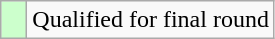<table class="wikitable">
<tr>
<td style="width:10px; background:#cfc"></td>
<td>Qualified for final round</td>
</tr>
</table>
